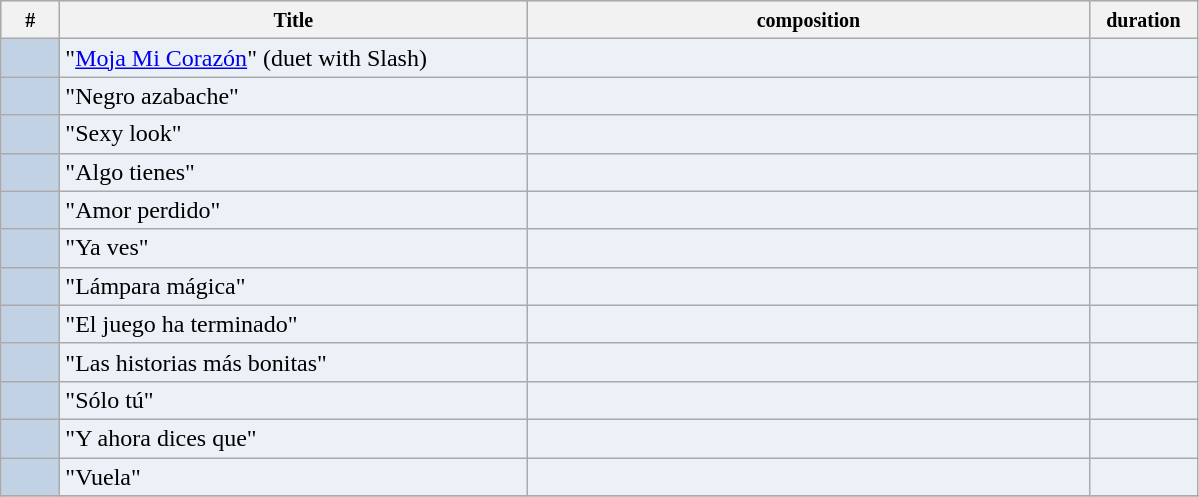<table class="wikitable">
<tr align="center" bgcolor="C2D2E5">
<th style="width: 02em"><small>#</small></th>
<th style="width: 19em"><small>Title</small></th>
<th style="width: 23em"><small>composition</small></th>
<th style="width: 04em"><small>duration</small></th>
</tr>
<tr>
<td bgcolor="C2D2E5"></td>
<td bgcolor="ECF1F7">"<a href='#'>Moja Mi Corazón</a>" (duet with Slash)</td>
<td bgcolor="ECF1F7"></td>
<td bgcolor="ECF1F7"></td>
</tr>
<tr>
<td bgcolor="C2D2E5"></td>
<td bgcolor="ECF1F7">"Negro azabache"</td>
<td bgcolor="ECF1F7"></td>
<td bgcolor="ECF1F7"></td>
</tr>
<tr>
<td bgcolor="C2D2E5"></td>
<td bgcolor="ECF1F7">"Sexy look"</td>
<td bgcolor="ECF1F7"></td>
<td bgcolor="ECF1F7"></td>
</tr>
<tr>
<td bgcolor="C2D2E5"></td>
<td bgcolor="ECF1F7">"Algo tienes"</td>
<td bgcolor="ECF1F7"></td>
<td bgcolor="ECF1F7"></td>
</tr>
<tr>
<td bgcolor="C2D2E5"></td>
<td bgcolor="ECF1F7">"Amor perdido"</td>
<td bgcolor="ECF1F7"></td>
<td bgcolor="ECF1F7"></td>
</tr>
<tr>
<td bgcolor="C2D2E5"></td>
<td bgcolor="ECF1F7">"Ya ves"</td>
<td bgcolor="ECF1F7"></td>
<td bgcolor="ECF1F7"></td>
</tr>
<tr>
<td bgcolor="C2D2E5"></td>
<td bgcolor="ECF1F7">"Lámpara mágica"</td>
<td bgcolor="ECF1F7"></td>
<td bgcolor="ECF1F7"></td>
</tr>
<tr>
<td bgcolor="C2D2E5"></td>
<td bgcolor="ECF1F7">"El juego ha terminado"</td>
<td bgcolor="ECF1F7"></td>
<td bgcolor="ECF1F7"></td>
</tr>
<tr>
<td bgcolor="C2D2E5"></td>
<td bgcolor="ECF1F7">"Las historias más bonitas"</td>
<td bgcolor="ECF1F7"></td>
<td bgcolor="ECF1F7"></td>
</tr>
<tr>
<td bgcolor="C2D2E5"></td>
<td bgcolor="ECF1F7">"Sólo tú"</td>
<td bgcolor="ECF1F7"></td>
<td bgcolor="ECF1F7"></td>
</tr>
<tr>
<td bgcolor="C2D2E5"></td>
<td bgcolor="ECF1F7">"Y ahora dices que"</td>
<td bgcolor="ECF1F7"></td>
<td bgcolor="ECF1F7"></td>
</tr>
<tr>
<td bgcolor="C2D2E5"></td>
<td bgcolor="ECF1F7">"Vuela"</td>
<td bgcolor="ECF1F7"></td>
<td bgcolor="ECF1F7"></td>
</tr>
<tr>
</tr>
</table>
